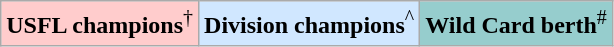<table class="wikitable">
<tr>
<td style="background:#fcc;"><strong>USFL champions</strong><sup>†</sup></td>
<td style="background:#d0e7ff;"><strong>Division champions</strong><sup>^</sup></td>
<td style="background:#96cdcd;"><strong>Wild Card berth</strong><sup>#</sup></td>
</tr>
</table>
